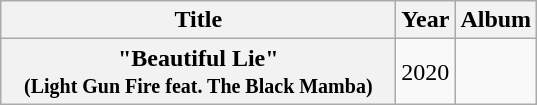<table class="wikitable plainrowheaders" style="text-align:center;">
<tr>
<th scope="col" style="width:16em;">Title</th>
<th scope="col" style="width:1em;">Year</th>
<th scope="col">Album</th>
</tr>
<tr>
<th scope="row">"Beautiful Lie"<br><small>(Light Gun Fire feat. The Black Mamba)</small></th>
<td>2020</td>
<td></td>
</tr>
</table>
